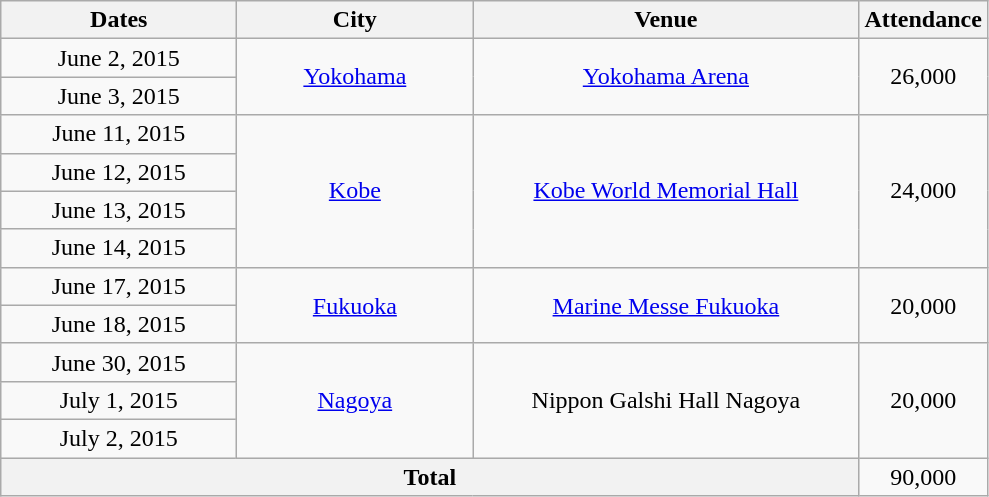<table class="wikitable" style="text-align:center;">
<tr>
<th width=150>Dates</th>
<th width=150>City</th>
<th width=250>Venue</th>
<th>Attendance</th>
</tr>
<tr>
<td>June 2, 2015</td>
<td rowspan=2><a href='#'>Yokohama</a></td>
<td rowspan=2><a href='#'>Yokohama Arena</a></td>
<td rowspan=2>26,000</td>
</tr>
<tr>
<td>June 3, 2015</td>
</tr>
<tr>
<td>June 11, 2015</td>
<td rowspan=4><a href='#'>Kobe</a></td>
<td rowspan=4><a href='#'>Kobe World Memorial Hall</a></td>
<td rowspan=4>24,000</td>
</tr>
<tr>
<td>June 12, 2015</td>
</tr>
<tr>
<td>June 13, 2015</td>
</tr>
<tr>
<td>June 14, 2015</td>
</tr>
<tr>
<td>June 17, 2015</td>
<td rowspan=2><a href='#'>Fukuoka</a></td>
<td rowspan=2><a href='#'>Marine Messe Fukuoka</a></td>
<td rowspan=2>20,000</td>
</tr>
<tr>
<td>June 18, 2015</td>
</tr>
<tr>
<td>June 30, 2015</td>
<td rowspan=3><a href='#'>Nagoya</a></td>
<td rowspan=3>Nippon Galshi Hall Nagoya</td>
<td rowspan=3>20,000</td>
</tr>
<tr>
<td>July 1, 2015</td>
</tr>
<tr>
<td>July 2, 2015</td>
</tr>
<tr>
<th colspan="3">Total</th>
<td>90,000</td>
</tr>
</table>
